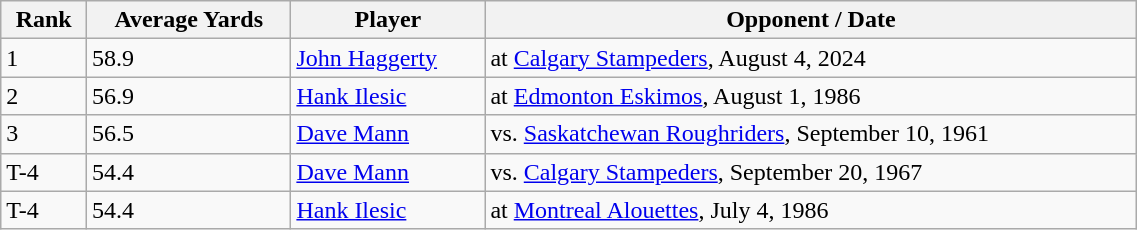<table class="wikitable" style="width:60%; text-align:left; border-collapse:collapse;">
<tr>
<th>Rank</th>
<th>Average Yards</th>
<th>Player</th>
<th>Opponent / Date</th>
</tr>
<tr>
<td>1</td>
<td>58.9</td>
<td><a href='#'>John Haggerty</a></td>
<td>at <a href='#'>Calgary Stampeders</a>, August 4, 2024</td>
</tr>
<tr>
<td>2</td>
<td>56.9</td>
<td><a href='#'>Hank Ilesic</a></td>
<td>at <a href='#'>Edmonton Eskimos</a>, August 1, 1986</td>
</tr>
<tr>
<td>3</td>
<td>56.5</td>
<td><a href='#'>Dave Mann</a></td>
<td>vs. <a href='#'>Saskatchewan Roughriders</a>, September 10, 1961</td>
</tr>
<tr>
<td>T-4</td>
<td>54.4</td>
<td><a href='#'>Dave Mann</a></td>
<td>vs. <a href='#'>Calgary Stampeders</a>, September 20, 1967</td>
</tr>
<tr>
<td>T-4</td>
<td>54.4</td>
<td><a href='#'>Hank Ilesic</a></td>
<td>at <a href='#'>Montreal Alouettes</a>, July 4, 1986</td>
</tr>
</table>
